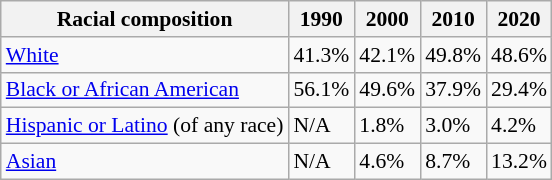<table class="wikitable sortable collapsible" style="font-size: 90%;">
<tr>
<th>Racial composition</th>
<th>1990</th>
<th>2000</th>
<th>2010</th>
<th>2020</th>
</tr>
<tr>
<td><a href='#'>White</a></td>
<td>41.3%</td>
<td>42.1%</td>
<td>49.8%</td>
<td>48.6%</td>
</tr>
<tr>
<td><a href='#'>Black or African American</a></td>
<td>56.1%</td>
<td>49.6%</td>
<td>37.9%</td>
<td>29.4%</td>
</tr>
<tr>
<td><a href='#'>Hispanic or Latino</a> (of any race)</td>
<td>N/A</td>
<td>1.8%</td>
<td>3.0%</td>
<td>4.2%</td>
</tr>
<tr>
<td><a href='#'>Asian</a></td>
<td>N/A</td>
<td>4.6%</td>
<td>8.7%</td>
<td>13.2%</td>
</tr>
</table>
